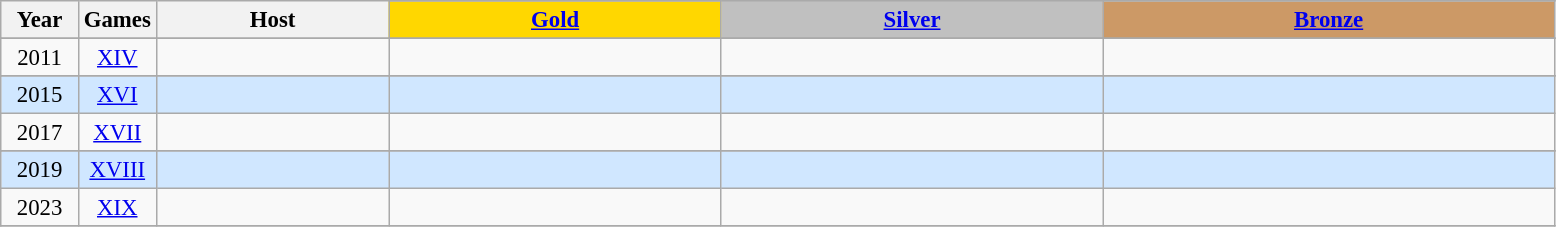<table class="wikitable" style="text-align: center; font-size:95%;">
<tr>
<th rowspan="2" style="width:5%;">Year</th>
<th rowspan="2" style="width:5%;">Games</th>
<th rowspan="2" style="width:15%;">Host</th>
</tr>
<tr>
<th style="background-color: gold"><a href='#'>Gold</a></th>
<th style="background-color: silver"><a href='#'>Silver</a></th>
<th style="background-color: #CC9966"><a href='#'>Bronze</a></th>
</tr>
<tr>
</tr>
<tr>
<td>2011</td>
<td align=center><a href='#'>XIV</a></td>
<td align="left"></td>
<td align="left"></td>
<td align="left"></td>
<td align="left"></td>
</tr>
<tr>
</tr>
<tr style="text-align:center; background:#d0e7ff;">
<td>2015</td>
<td align=center><a href='#'>XVI</a></td>
<td align="left"></td>
<td align="left"></td>
<td align="left"></td>
<td align="left"></td>
</tr>
<tr>
<td>2017</td>
<td align=center><a href='#'>XVII</a></td>
<td align="left"></td>
<td align="left"></td>
<td align="left"></td>
<td align="left"></td>
</tr>
<tr>
</tr>
<tr style="text-align:center; background:#d0e7ff;">
<td>2019</td>
<td align=center><a href='#'>XVIII</a></td>
<td align="left"></td>
<td align="left"></td>
<td align="left"></td>
<td align="left"></td>
</tr>
<tr>
<td>2023</td>
<td align=center><a href='#'>XIX</a></td>
<td align="left"></td>
<td align="left"></td>
<td align="left"></td>
<td align="left"></td>
</tr>
<tr>
</tr>
</table>
